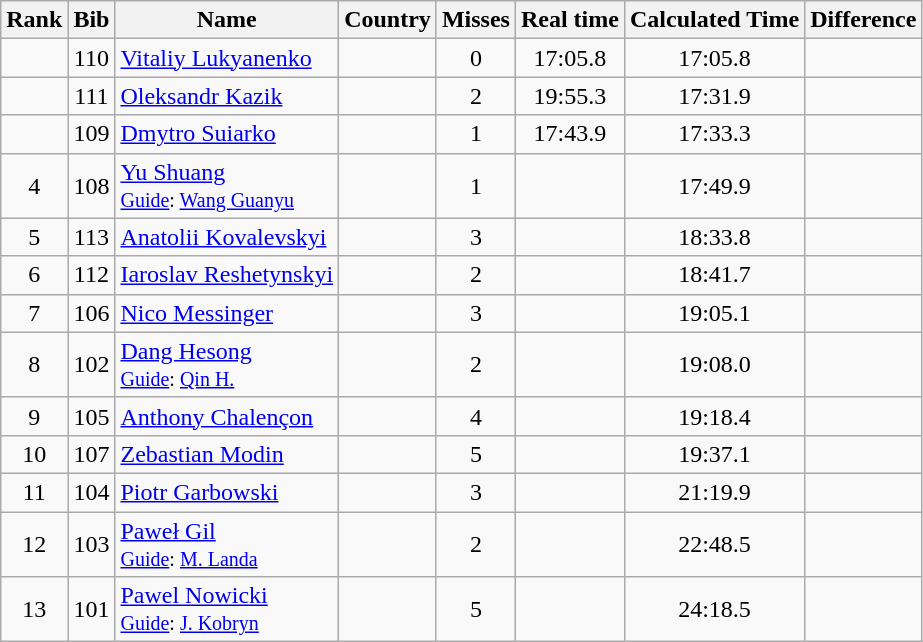<table class="wikitable sortable" style="text-align:center">
<tr>
<th>Rank</th>
<th>Bib</th>
<th>Name</th>
<th>Country</th>
<th>Misses</th>
<th>Real time</th>
<th>Calculated Time</th>
<th>Difference</th>
</tr>
<tr>
<td></td>
<td>110</td>
<td align="left"><a href='#'>Vitaliy Lukyanenko</a><br></td>
<td align="left"></td>
<td>0</td>
<td>17:05.8</td>
<td>17:05.8</td>
<td></td>
</tr>
<tr>
<td></td>
<td>111</td>
<td align="left"><a href='#'>Oleksandr Kazik</a><br></td>
<td align="left"></td>
<td>2</td>
<td>19:55.3</td>
<td>17:31.9</td>
<td></td>
</tr>
<tr>
<td></td>
<td>109</td>
<td align="left"><a href='#'>Dmytro Suiarko</a><br></td>
<td align="left"></td>
<td>1</td>
<td>17:43.9</td>
<td>17:33.3</td>
<td></td>
</tr>
<tr>
<td>4</td>
<td>108</td>
<td align="left"><a href='#'>Yu Shuang</a><br><small><a href='#'>Guide</a>: <a href='#'>Wang Guanyu</a></small></td>
<td align="left"></td>
<td>1</td>
<td></td>
<td>17:49.9</td>
<td></td>
</tr>
<tr>
<td>5</td>
<td>113</td>
<td align=left><a href='#'>Anatolii Kovalevskyi</a><br></td>
<td align=left></td>
<td>3</td>
<td></td>
<td>18:33.8</td>
<td></td>
</tr>
<tr>
<td>6</td>
<td>112</td>
<td align="left"><a href='#'>Iaroslav Reshetynskyi</a><br></td>
<td align="left"></td>
<td>2</td>
<td></td>
<td>18:41.7</td>
<td></td>
</tr>
<tr>
<td>7</td>
<td>106</td>
<td align="left"><a href='#'>Nico Messinger</a><br></td>
<td align="left"></td>
<td>3</td>
<td></td>
<td>19:05.1</td>
<td></td>
</tr>
<tr>
<td>8</td>
<td>102</td>
<td align="left"><a href='#'>Dang Hesong</a><br><small><a href='#'>Guide</a>: <a href='#'>Qin H.</a> </small></td>
<td align="left"></td>
<td>2</td>
<td></td>
<td>19:08.0</td>
<td></td>
</tr>
<tr>
<td>9</td>
<td>105</td>
<td align=left><a href='#'>Anthony Chalençon</a><br></td>
<td align=left></td>
<td>4</td>
<td></td>
<td>19:18.4</td>
<td></td>
</tr>
<tr>
<td>10</td>
<td>107</td>
<td align=left><a href='#'>Zebastian Modin</a><br></td>
<td align=left></td>
<td>5</td>
<td></td>
<td>19:37.1</td>
<td></td>
</tr>
<tr>
<td>11</td>
<td>104</td>
<td align=left><a href='#'>Piotr Garbowski</a><br></td>
<td align=left></td>
<td>3</td>
<td></td>
<td>21:19.9</td>
<td></td>
</tr>
<tr>
<td>12</td>
<td>103</td>
<td align="left"><a href='#'>Paweł Gil</a><br><small><a href='#'>Guide</a>: <a href='#'>M. Landa</a> </small></td>
<td align="left"></td>
<td>2</td>
<td></td>
<td>22:48.5</td>
<td></td>
</tr>
<tr>
<td>13</td>
<td>101</td>
<td align="left"><a href='#'>Pawel Nowicki</a><br><small><a href='#'>Guide</a>: <a href='#'>J. Kobryn</a> </small></td>
<td align="left"></td>
<td>5</td>
<td></td>
<td>24:18.5</td>
<td></td>
</tr>
</table>
